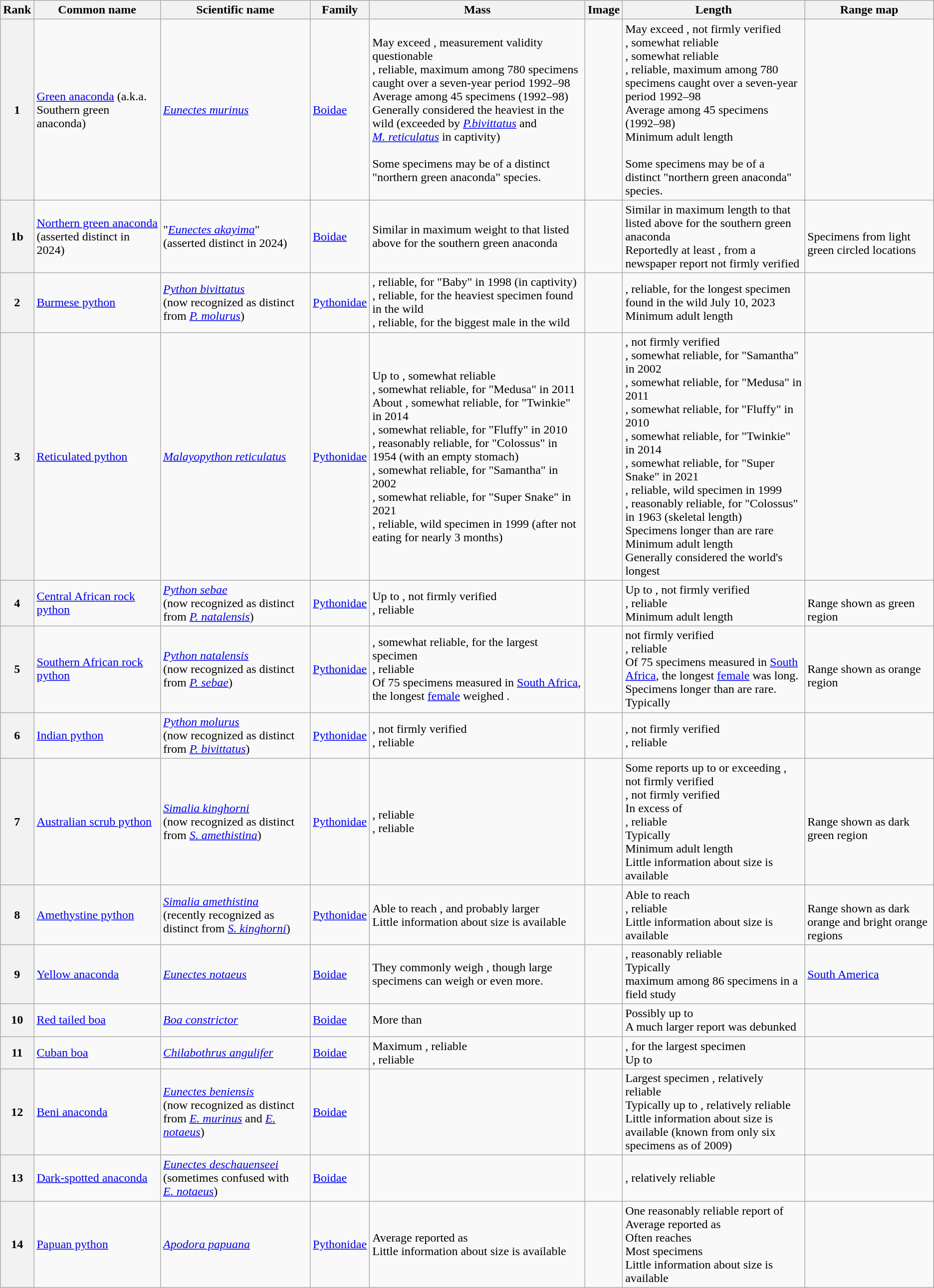<table class="wikitable">
<tr>
<th>Rank</th>
<th>Common name</th>
<th>Scientific name</th>
<th>Family</th>
<th>Mass</th>
<th>Image</th>
<th>Length</th>
<th>Range map</th>
</tr>
<tr>
<th>1</th>
<td><a href='#'>Green anaconda</a> (a.k.a. Southern green anaconda)</td>
<td><em><a href='#'>Eunectes murinus</a></em></td>
<td><a href='#'>Boidae</a></td>
<td>May exceed , measurement validity questionable<br>, reliable, maximum among 780 specimens caught over a seven-year period 1992–98<br>Average  among 45 specimens (1992–98)<br>Generally considered the heaviest in the wild (exceeded by <em><a href='#'>P.bivittatus</a></em> and <em><a href='#'>M. reticulatus</a></em> in captivity)<br><br>Some specimens may be of a distinct "northern green anaconda" species.</td>
<td></td>
<td>May exceed , not firmly verified<br>, somewhat reliable<br>, somewhat reliable<br>, reliable, maximum among 780 specimens caught over a seven-year period 1992–98<br>Average  among 45 specimens (1992–98)<br>Minimum adult length <br><br>Some specimens may be of a distinct "northern green anaconda" species.</td>
<td></td>
</tr>
<tr>
<th>1b</th>
<td><a href='#'>Northern green anaconda</a><br>(asserted distinct in 2024)</td>
<td>"<em><a href='#'>Eunectes akayima</a></em>"<br>(asserted distinct in 2024)</td>
<td><a href='#'>Boidae</a></td>
<td>Similar in maximum weight to that listed above for the southern green anaconda</td>
<td></td>
<td>Similar in maximum length to that listed above for the southern green anaconda<br>Reportedly at least , from a newspaper report not firmly verified</td>
<td><br>Specimens from light green circled locations</td>
</tr>
<tr>
<th>2</th>
<td><a href='#'>Burmese python</a></td>
<td><em><a href='#'>Python bivittatus</a></em><br>(now recognized as distinct from <em><a href='#'>P. molurus</a></em>)</td>
<td><a href='#'>Pythonidae</a></td>
<td>, reliable, for "Baby" in 1998 (in captivity)<br>, reliable, for the heaviest specimen found in the wild<br>, reliable, for the biggest male in the wild</td>
<td></td>
<td>, reliable, for the longest specimen found in the wild July 10, 2023<br> Minimum adult length </td>
<td></td>
</tr>
<tr>
<th>3</th>
<td><a href='#'>Reticulated python</a></td>
<td><em><a href='#'>Malayopython reticulatus</a></em></td>
<td><a href='#'>Pythonidae</a></td>
<td>Up to , somewhat reliable<br>, somewhat reliable, for "Medusa" in 2011<br>About , somewhat reliable, for "Twinkie" in 2014<br>, somewhat reliable, for "Fluffy" in 2010<br>, reasonably reliable, for "Colossus" in 1954 (with an empty stomach)<br>, somewhat reliable, for "Samantha" in 2002<br>, somewhat reliable, for "Super Snake" in 2021<br>, reliable, wild specimen in 1999 (after not eating for nearly 3 months)</td>
<td></td>
<td>, not firmly verified<br>, somewhat reliable, for "Samantha" in 2002<br>, somewhat reliable, for "Medusa" in 2011<br>, somewhat reliable, for "Fluffy" in 2010<br>, somewhat reliable, for "Twinkie" in 2014<br>, somewhat reliable, for "Super Snake" in 2021<br>, reliable, wild specimen in 1999<br>, reasonably reliable, for "Colossus" in 1963 (skeletal length)<br>Specimens longer than  are rare<br> Minimum adult length <br>Generally considered the world's longest</td>
<td></td>
</tr>
<tr>
<th>4</th>
<td><a href='#'>Central African rock python</a></td>
<td><em><a href='#'>Python sebae</a></em><br>(now recognized as distinct from <em><a href='#'>P. natalensis</a></em>)</td>
<td><a href='#'>Pythonidae</a></td>
<td>Up to , not firmly verified<br>, reliable</td>
<td></td>
<td>Up to , not firmly verified<br>, reliable<br>Minimum adult length </td>
<td><br>Range shown as green region</td>
</tr>
<tr>
<th>5</th>
<td><a href='#'>Southern African rock python</a></td>
<td><em><a href='#'>Python natalensis</a></em><br>(now recognized as distinct from <em><a href='#'>P. sebae</a></em>)</td>
<td><a href='#'>Pythonidae</a></td>
<td>, somewhat reliable, for the largest specimen<br>, reliable<br>Of 75 specimens measured in <a href='#'>South Africa</a>, the longest <a href='#'>female</a> weighed .</td>
<td></td>
<td> not firmly verified<br>, reliable<br>Of 75 specimens measured in <a href='#'>South Africa</a>, the longest <a href='#'>female</a> was  long.<br>Specimens longer than  are rare.<br>Typically </td>
<td><br>Range shown as orange region</td>
</tr>
<tr>
<th>6</th>
<td><a href='#'>Indian python</a></td>
<td><em><a href='#'>Python molurus</a></em><br>(now recognized as distinct from <em><a href='#'>P. bivittatus</a></em>)</td>
<td><a href='#'>Pythonidae</a></td>
<td>, not firmly verified<br>, reliable</td>
<td></td>
<td>, not firmly verified<br>, reliable</td>
<td></td>
</tr>
<tr>
<th>7</th>
<td><a href='#'>Australian scrub python</a></td>
<td><em><a href='#'>Simalia kinghorni</a></em><br>(now recognized as distinct from <em><a href='#'>S. amethistina</a></em>)</td>
<td><a href='#'>Pythonidae</a></td>
<td>, reliable<br>, reliable</td>
<td></td>
<td>Some reports up to or exceeding , not firmly verified<br>, not firmly verified<br>In excess of <br>, reliable<br>Typically <br>Minimum adult length <br>Little information about size is available</td>
<td><br>Range shown as dark green region</td>
</tr>
<tr>
<th>8</th>
<td><a href='#'>Amethystine python</a></td>
<td><em><a href='#'>Simalia amethistina</a></em><br>(recently recognized as distinct from <em><a href='#'>S. kinghorni</a></em>)</td>
<td><a href='#'>Pythonidae</a></td>
<td>Able to reach , and probably larger<br>Little information about size is available</td>
<td></td>
<td>Able to reach <br>, reliable<br>Little information about size is available</td>
<td><br>Range shown as dark orange and bright orange regions</td>
</tr>
<tr>
<th>9</th>
<td><a href='#'>Yellow anaconda</a></td>
<td><em><a href='#'>Eunectes notaeus</a></em></td>
<td><a href='#'>Boidae</a></td>
<td>They commonly weigh , though large specimens can weigh  or even more.</td>
<td></td>
<td>, reasonably reliable<br>Typically <br> maximum among 86 specimens in a field study</td>
<td><a href='#'>South America</a></td>
</tr>
<tr>
<th>10</th>
<td><a href='#'>Red tailed boa</a></td>
<td><em><a href='#'>Boa constrictor</a></em></td>
<td><a href='#'>Boidae</a></td>
<td>More than </td>
<td></td>
<td>Possibly up to <br>A much larger report was debunked</td>
<td></td>
</tr>
<tr>
<th>11</th>
<td><a href='#'>Cuban boa</a></td>
<td><em><a href='#'>Chilabothrus angulifer</a></em></td>
<td><a href='#'>Boidae</a></td>
<td>Maximum , reliable<br>, reliable</td>
<td></td>
<td>, for the largest specimen<br> Up to </td>
<td></td>
</tr>
<tr>
<th>12 </th>
<td><a href='#'>Beni anaconda</a></td>
<td><em><a href='#'>Eunectes beniensis</a></em><br>(now recognized as distinct from <em><a href='#'>E. murinus</a></em> and  <em><a href='#'>E. notaeus</a></em>)</td>
<td><a href='#'>Boidae</a></td>
<td></td>
<td></td>
<td>Largest specimen , relatively reliable<br>Typically up to , relatively reliable<br>Little information about size is available (known from only six specimens as of 2009)</td>
<td></td>
</tr>
<tr>
<th>13</th>
<td><a href='#'>Dark-spotted anaconda</a></td>
<td><em><a href='#'>Eunectes deschauenseei</a></em><br>(sometimes confused with <em><a href='#'>E. notaeus</a></em>)</td>
<td><a href='#'>Boidae</a></td>
<td></td>
<td></td>
<td>, relatively reliable</td>
<td></td>
</tr>
<tr>
<th>14</th>
<td><a href='#'>Papuan python</a></td>
<td><em><a href='#'>Apodora papuana</a></em></td>
<td><a href='#'>Pythonidae</a></td>
<td>Average reported as <br>Little information about size is available</td>
<td></td>
<td>One reasonably reliable report of <br>Average reported as <br>Often reaches <br>Most specimens <br>Little information about size is available</td>
<td></td>
</tr>
</table>
